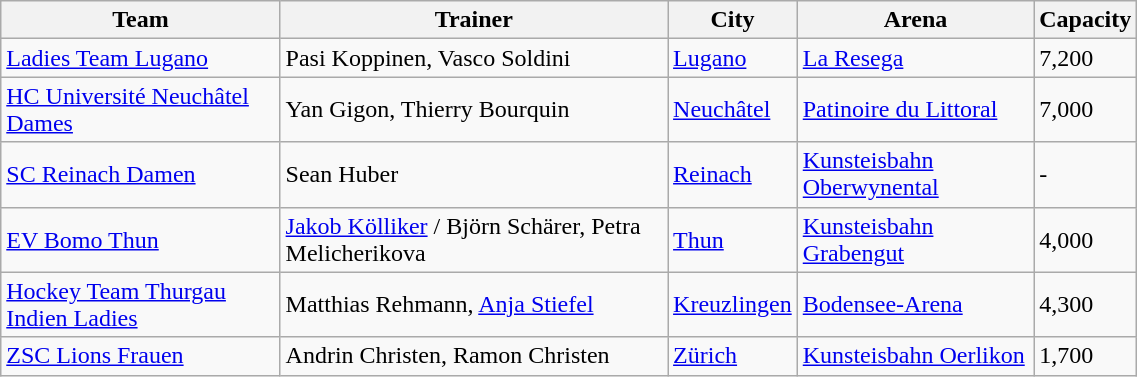<table class="wikitable" style="text-align:left" width=60%>
<tr>
<th>Team</th>
<th>Trainer</th>
<th>City</th>
<th>Arena</th>
<th>Capacity</th>
</tr>
<tr>
<td><a href='#'>Ladies Team Lugano</a></td>
<td>Pasi Koppinen, Vasco Soldini</td>
<td><a href='#'>Lugano</a></td>
<td><a href='#'>La Resega</a></td>
<td>7,200</td>
</tr>
<tr>
<td><a href='#'>HC Université Neuchâtel Dames</a></td>
<td>Yan Gigon, Thierry Bourquin</td>
<td><a href='#'>Neuchâtel</a></td>
<td><a href='#'>Patinoire du Littoral</a></td>
<td>7,000</td>
</tr>
<tr>
<td><a href='#'>SC Reinach Damen</a></td>
<td>Sean Huber</td>
<td><a href='#'>Reinach</a></td>
<td><a href='#'>Kunsteisbahn Oberwynental</a></td>
<td>-</td>
</tr>
<tr>
<td><a href='#'>EV Bomo Thun</a></td>
<td><a href='#'>Jakob Kölliker</a> / Björn Schärer, Petra Melicherikova</td>
<td><a href='#'>Thun</a></td>
<td><a href='#'>Kunsteisbahn Grabengut</a></td>
<td>4,000</td>
</tr>
<tr>
<td><a href='#'>Hockey Team Thurgau Indien Ladies</a></td>
<td>Matthias Rehmann, <a href='#'>Anja Stiefel</a></td>
<td><a href='#'>Kreuzlingen</a></td>
<td><a href='#'>Bodensee-Arena</a></td>
<td>4,300</td>
</tr>
<tr>
<td><a href='#'>ZSC Lions Frauen</a></td>
<td>Andrin Christen, Ramon Christen</td>
<td><a href='#'>Zürich</a></td>
<td><a href='#'>Kunsteisbahn Oerlikon</a></td>
<td>1,700</td>
</tr>
</table>
